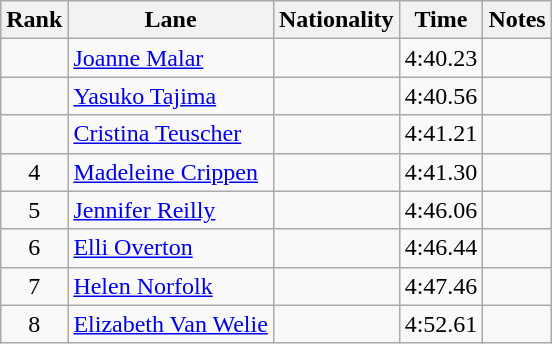<table class="wikitable sortable" style="text-align:center">
<tr>
<th>Rank</th>
<th>Lane</th>
<th>Nationality</th>
<th>Time</th>
<th>Notes</th>
</tr>
<tr>
<td></td>
<td align=left><a href='#'>Joanne Malar</a></td>
<td align=left></td>
<td>4:40.23</td>
<td></td>
</tr>
<tr>
<td></td>
<td align=left><a href='#'>Yasuko Tajima</a></td>
<td align=left></td>
<td>4:40.56</td>
<td></td>
</tr>
<tr>
<td></td>
<td align=left><a href='#'>Cristina Teuscher</a></td>
<td align=left></td>
<td>4:41.21</td>
<td></td>
</tr>
<tr>
<td>4</td>
<td align=left><a href='#'>Madeleine Crippen</a></td>
<td align=left></td>
<td>4:41.30</td>
<td></td>
</tr>
<tr>
<td>5</td>
<td align=left><a href='#'>Jennifer Reilly</a></td>
<td align=left></td>
<td>4:46.06</td>
<td></td>
</tr>
<tr>
<td>6</td>
<td align=left><a href='#'>Elli Overton</a></td>
<td align=left></td>
<td>4:46.44</td>
<td></td>
</tr>
<tr>
<td>7</td>
<td align=left><a href='#'>Helen Norfolk</a></td>
<td align=left></td>
<td>4:47.46</td>
<td></td>
</tr>
<tr>
<td>8</td>
<td align=left><a href='#'>Elizabeth Van Welie</a></td>
<td align=left></td>
<td>4:52.61</td>
<td></td>
</tr>
</table>
